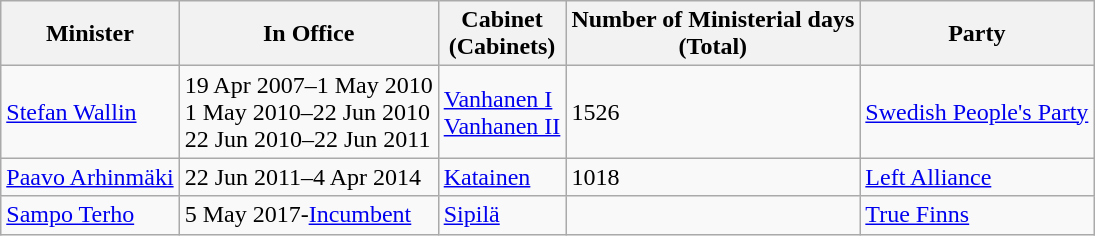<table class="wikitable">
<tr>
<th>Minister</th>
<th>In Office</th>
<th>Cabinet<br>(Cabinets)</th>
<th>Number of Ministerial days <br>(Total)</th>
<th>Party</th>
</tr>
<tr>
<td><a href='#'>Stefan Wallin</a></td>
<td>19 Apr 2007–1 May 2010<br>1 May 2010–22 Jun 2010<br>22 Jun 2010–22 Jun 2011</td>
<td><a href='#'>Vanhanen I</a><br><a href='#'>Vanhanen II</a></td>
<td>1526</td>
<td><a href='#'>Swedish People's Party</a></td>
</tr>
<tr>
<td><a href='#'>Paavo Arhinmäki</a></td>
<td>22 Jun 2011–4 Apr 2014</td>
<td><a href='#'>Katainen</a></td>
<td>1018</td>
<td><a href='#'>Left Alliance</a></td>
</tr>
<tr>
<td><a href='#'>Sampo Terho</a></td>
<td>5 May 2017-<a href='#'>Incumbent</a></td>
<td><a href='#'>Sipilä</a></td>
<td></td>
<td><a href='#'>True Finns</a></td>
</tr>
</table>
